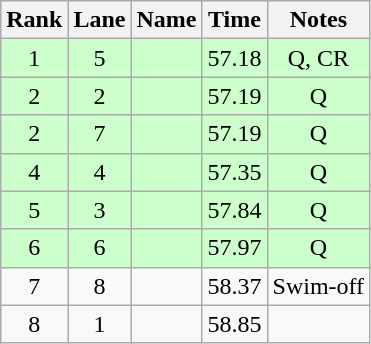<table class="wikitable sortable" style="text-align:center">
<tr>
<th>Rank</th>
<th>Lane</th>
<th>Name</th>
<th>Time</th>
<th>Notes</th>
</tr>
<tr bgcolor=ccffcc>
<td>1</td>
<td>5</td>
<td align=left></td>
<td>57.18</td>
<td>Q, CR</td>
</tr>
<tr bgcolor=ccffcc>
<td>2</td>
<td>2</td>
<td align=left></td>
<td>57.19</td>
<td>Q</td>
</tr>
<tr bgcolor=ccffcc>
<td>2</td>
<td>7</td>
<td align=left></td>
<td>57.19</td>
<td>Q</td>
</tr>
<tr bgcolor=ccffcc>
<td>4</td>
<td>4</td>
<td align=left></td>
<td>57.35</td>
<td>Q</td>
</tr>
<tr bgcolor=ccffcc>
<td>5</td>
<td>3</td>
<td align=left></td>
<td>57.84</td>
<td>Q</td>
</tr>
<tr bgcolor=ccffcc>
<td>6</td>
<td>6</td>
<td align=left></td>
<td>57.97</td>
<td>Q</td>
</tr>
<tr>
<td>7</td>
<td>8</td>
<td align=left></td>
<td>58.37</td>
<td>Swim-off</td>
</tr>
<tr>
<td>8</td>
<td>1</td>
<td align=left></td>
<td>58.85</td>
<td></td>
</tr>
</table>
